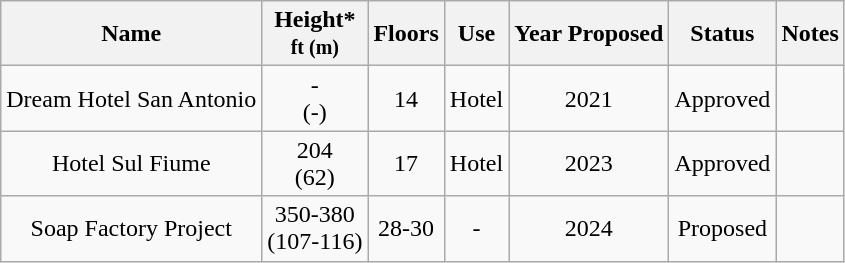<table class="wikitable sortable">
<tr>
<th>Name</th>
<th>Height*<br><small>ft (m)</small></th>
<th>Floors</th>
<th>Use</th>
<th>Year Proposed</th>
<th>Status</th>
<th>Notes</th>
</tr>
<tr>
<td align="center">Dream Hotel San Antonio</td>
<td align="center">-<br>(-)</td>
<td align="center">14</td>
<td align="center">Hotel</td>
<td align="center">2021</td>
<td align="center">Approved</td>
<td align="center"></td>
</tr>
<tr>
<td align="center">Hotel Sul Fiume</td>
<td align="center">204<br>(62)</td>
<td align="center">17</td>
<td align="center">Hotel</td>
<td align="center">2023</td>
<td align="center">Approved</td>
<td align="center"></td>
</tr>
<tr>
<td align="center">Soap Factory Project</td>
<td align="center">350-380<br>(107-116)</td>
<td align="center">28-30</td>
<td align="center">-</td>
<td align="center">2024</td>
<td align="center">Proposed</td>
<td align="center"></td>
</tr>
</table>
